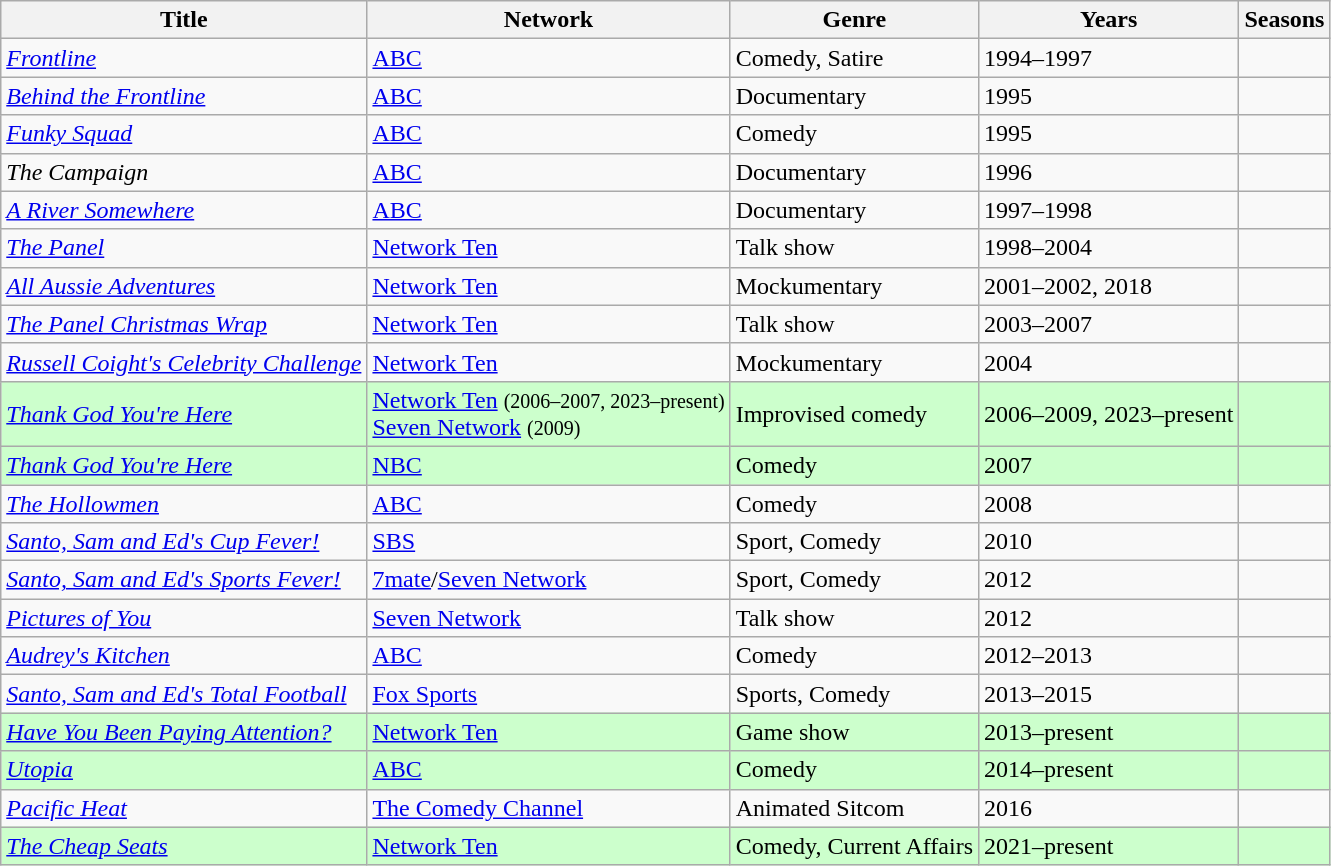<table class="wikitable sortable">
<tr>
<th>Title</th>
<th>Network</th>
<th>Genre</th>
<th>Years</th>
<th>Seasons</th>
</tr>
<tr>
<td><em><a href='#'>Frontline</a></em></td>
<td><a href='#'>ABC</a></td>
<td>Comedy, Satire</td>
<td>1994–1997</td>
<td></td>
</tr>
<tr>
<td><em><a href='#'>Behind the Frontline</a></em></td>
<td><a href='#'>ABC</a></td>
<td>Documentary</td>
<td>1995</td>
<td></td>
</tr>
<tr>
<td><em><a href='#'>Funky Squad</a></em></td>
<td><a href='#'>ABC</a></td>
<td>Comedy</td>
<td>1995</td>
<td></td>
</tr>
<tr>
<td><em>The Campaign</em></td>
<td><a href='#'>ABC</a></td>
<td>Documentary</td>
<td>1996</td>
<td></td>
</tr>
<tr>
<td><em><a href='#'>A River Somewhere</a></em></td>
<td><a href='#'>ABC</a></td>
<td>Documentary</td>
<td>1997–1998</td>
<td></td>
</tr>
<tr>
<td><em><a href='#'>The Panel</a></em></td>
<td><a href='#'>Network Ten</a></td>
<td>Talk show</td>
<td>1998–2004</td>
<td></td>
</tr>
<tr>
<td><em><a href='#'>All Aussie Adventures</a></em></td>
<td><a href='#'>Network Ten</a></td>
<td>Mockumentary</td>
<td>2001–2002, 2018</td>
<td></td>
</tr>
<tr>
<td><em><a href='#'>The Panel Christmas Wrap</a></em></td>
<td><a href='#'>Network Ten</a></td>
<td>Talk show</td>
<td>2003–2007</td>
<td></td>
</tr>
<tr>
<td><em><a href='#'>Russell Coight's Celebrity Challenge</a></em></td>
<td><a href='#'>Network Ten</a></td>
<td>Mockumentary</td>
<td>2004</td>
<td></td>
</tr>
<tr style="background: #CCFFCC;">
<td><em><a href='#'>Thank God You're Here</a></em></td>
<td><a href='#'>Network Ten</a> <small>(2006–2007, 2023–present)</small><br> <a href='#'>Seven Network</a> <small>(2009)</small></td>
<td>Improvised comedy</td>
<td>2006–2009, 2023–present</td>
<td></td>
</tr>
<tr style="background: #CCFFCC;">
<td><em><a href='#'>Thank God You're Here</a></em></td>
<td><a href='#'>NBC</a></td>
<td>Comedy</td>
<td>2007</td>
<td></td>
</tr>
<tr>
<td><em><a href='#'>The Hollowmen</a></em></td>
<td><a href='#'>ABC</a></td>
<td>Comedy</td>
<td>2008</td>
<td></td>
</tr>
<tr>
<td><em><a href='#'>Santo, Sam and Ed's Cup Fever!</a></em></td>
<td><a href='#'>SBS</a></td>
<td>Sport, Comedy</td>
<td>2010</td>
<td></td>
</tr>
<tr>
<td><em><a href='#'>Santo, Sam and Ed's Sports Fever!</a></em></td>
<td><a href='#'>7mate</a>/<a href='#'>Seven Network</a></td>
<td>Sport, Comedy</td>
<td>2012</td>
<td></td>
</tr>
<tr>
<td><em><a href='#'>Pictures of You</a></em></td>
<td><a href='#'>Seven Network</a></td>
<td>Talk show</td>
<td>2012</td>
<td></td>
</tr>
<tr>
<td><em><a href='#'>Audrey's Kitchen</a></em></td>
<td><a href='#'>ABC</a></td>
<td>Comedy</td>
<td>2012–2013</td>
<td></td>
</tr>
<tr>
<td><em><a href='#'>Santo, Sam and Ed's Total Football</a></em></td>
<td><a href='#'>Fox Sports</a></td>
<td>Sports, Comedy</td>
<td>2013–2015</td>
<td></td>
</tr>
<tr style="background: #CCFFCC;">
<td><em><a href='#'>Have You Been Paying Attention?</a></em></td>
<td><a href='#'>Network Ten</a></td>
<td>Game show</td>
<td>2013–present</td>
<td></td>
</tr>
<tr style="background: #CCFFCC;">
<td><em><a href='#'>Utopia</a></em></td>
<td><a href='#'>ABC</a></td>
<td>Comedy</td>
<td>2014–present</td>
<td></td>
</tr>
<tr>
<td><em><a href='#'>Pacific Heat</a></em></td>
<td><a href='#'>The Comedy Channel</a></td>
<td>Animated Sitcom</td>
<td>2016</td>
<td></td>
</tr>
<tr style="background: #CCFFCC;">
<td><em><a href='#'>The Cheap Seats</a></em></td>
<td><a href='#'>Network Ten</a></td>
<td>Comedy, Current Affairs</td>
<td>2021–present</td>
<td></td>
</tr>
</table>
